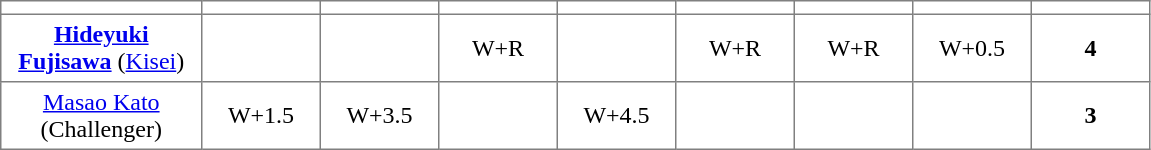<table class="toccolours" border="1" cellpadding="4" cellspacing="0" style="border-collapse: collapse; margin:0;">
<tr>
<th width=125></th>
<th width=70></th>
<th width=70></th>
<th width=70></th>
<th width=70></th>
<th width=70></th>
<th width=70></th>
<th width=70></th>
<th width=70></th>
</tr>
<tr align=center>
<td><strong><a href='#'>Hideyuki Fujisawa</a></strong> (<a href='#'>Kisei</a>)</td>
<td></td>
<td></td>
<td>W+R</td>
<td></td>
<td>W+R</td>
<td>W+R</td>
<td>W+0.5</td>
<td><strong>4</strong></td>
</tr>
<tr align=center>
<td><a href='#'>Masao Kato</a> (Challenger)</td>
<td>W+1.5</td>
<td>W+3.5</td>
<td></td>
<td>W+4.5</td>
<td></td>
<td></td>
<td></td>
<td><strong>3</strong></td>
</tr>
</table>
